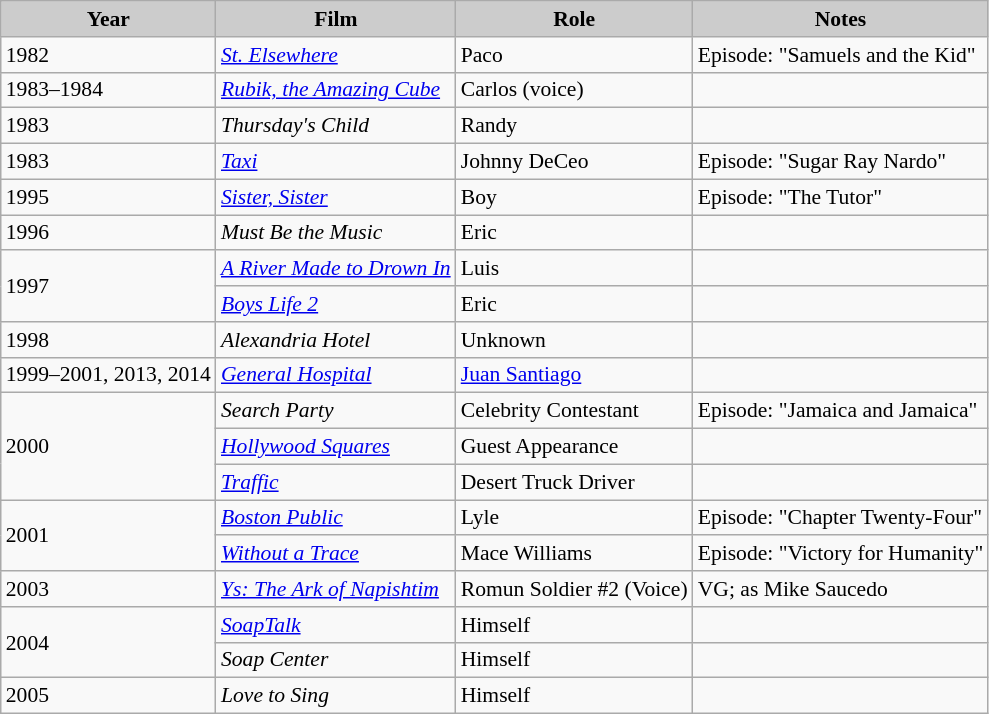<table class="wikitable" style="font-size:90%">
<tr>
<th style="background:#CCCCCC">Year</th>
<th style="background:#CCCCCC">Film</th>
<th style="background:#CCCCCC">Role</th>
<th style="background:#CCCCCC">Notes</th>
</tr>
<tr>
<td>1982</td>
<td><em><a href='#'>St. Elsewhere</a></em></td>
<td>Paco</td>
<td>Episode: "Samuels and the Kid"</td>
</tr>
<tr>
<td>1983–1984</td>
<td><em><a href='#'>Rubik, the Amazing Cube</a></em></td>
<td>Carlos (voice)</td>
<td></td>
</tr>
<tr>
<td>1983</td>
<td><em>Thursday's Child</em></td>
<td>Randy</td>
<td></td>
</tr>
<tr>
<td>1983</td>
<td><em><a href='#'>Taxi</a></em></td>
<td>Johnny DeCeo</td>
<td>Episode: "Sugar Ray Nardo"</td>
</tr>
<tr>
<td>1995</td>
<td><em><a href='#'>Sister, Sister</a></em></td>
<td>Boy</td>
<td>Episode: "The Tutor"</td>
</tr>
<tr>
<td>1996</td>
<td><em>Must Be the Music</em></td>
<td>Eric</td>
<td></td>
</tr>
<tr>
<td rowspan="2">1997</td>
<td><em><a href='#'>A River Made to Drown In</a></em></td>
<td>Luis</td>
<td></td>
</tr>
<tr>
<td><em><a href='#'>Boys Life 2</a></em></td>
<td>Eric</td>
<td></td>
</tr>
<tr>
<td>1998</td>
<td><em>Alexandria Hotel</em></td>
<td>Unknown</td>
<td></td>
</tr>
<tr>
<td>1999–2001, 2013, 2014</td>
<td><em><a href='#'>General Hospital</a></em></td>
<td><a href='#'>Juan Santiago</a></td>
<td></td>
</tr>
<tr>
<td rowspan="3">2000</td>
<td><em>Search Party</em></td>
<td>Celebrity Contestant</td>
<td>Episode: "Jamaica and Jamaica"</td>
</tr>
<tr>
<td><em><a href='#'>Hollywood Squares</a></em></td>
<td>Guest Appearance</td>
<td></td>
</tr>
<tr>
<td><em><a href='#'>Traffic</a></em></td>
<td>Desert Truck Driver</td>
<td></td>
</tr>
<tr>
<td rowspan="2">2001</td>
<td><em><a href='#'>Boston Public</a></em></td>
<td>Lyle</td>
<td>Episode: "Chapter Twenty-Four"</td>
</tr>
<tr>
<td><em><a href='#'>Without a Trace</a></em></td>
<td>Mace Williams</td>
<td>Episode: "Victory for Humanity"</td>
</tr>
<tr>
<td>2003</td>
<td><em><a href='#'>Ys: The Ark of Napishtim</a></em></td>
<td>Romun Soldier #2 (Voice)</td>
<td>VG; as Mike Saucedo</td>
</tr>
<tr>
<td rowspan="2">2004</td>
<td><em><a href='#'>SoapTalk</a></em></td>
<td>Himself</td>
<td></td>
</tr>
<tr>
<td><em>Soap Center</em></td>
<td>Himself</td>
<td></td>
</tr>
<tr>
<td>2005</td>
<td><em>Love to Sing</em></td>
<td>Himself</td>
<td></td>
</tr>
</table>
